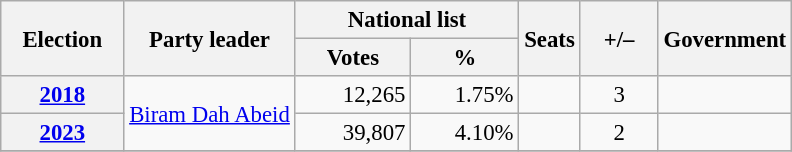<table class="wikitable" style="text-align:right;font-size:95%;">
<tr>
<th rowspan="2" width="75">Election</th>
<th rowspan="2">Party leader</th>
<th colspan="2">National list</th>
<th rowspan="2">Seats</th>
<th rowspan="2" width="45">+/–</th>
<th rowspan="2">Government</th>
</tr>
<tr>
<th width="70">Votes</th>
<th width="65">%</th>
</tr>
<tr>
<th><a href='#'>2018</a></th>
<td rowspan="2" align="left"><a href='#'>Biram Dah Abeid</a></td>
<td>12,265</td>
<td>1.75%</td>
<td></td>
<td style="text-align:center;"> 3</td>
<td></td>
</tr>
<tr>
<th><a href='#'>2023</a></th>
<td>39,807</td>
<td>4.10%</td>
<td></td>
<td style="text-align:center;"> 2</td>
<td></td>
</tr>
<tr>
</tr>
</table>
